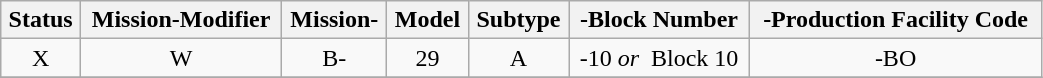<table class="wikitable sortable" border="" style="text-align: center; width:55%">
<tr>
<th>Status</th>
<th>Mission-Modifier</th>
<th>Mission-</th>
<th>Model</th>
<th>Subtype</th>
<th>-Block Number</th>
<th>-Production Facility Code</th>
</tr>
<tr>
<td>X</td>
<td>W</td>
<td>B-</td>
<td>29</td>
<td>A</td>
<td>-10 <em>or </em>  Block 10</td>
<td>-BO</td>
</tr>
<tr>
</tr>
</table>
